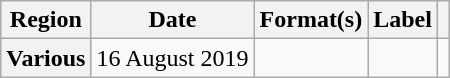<table class="wikitable plainrowheaders">
<tr>
<th scope="col">Region</th>
<th scope="col">Date</th>
<th scope="col">Format(s)</th>
<th scope="col">Label</th>
<th scope="col"></th>
</tr>
<tr>
<th scope="row">Various</th>
<td>16 August 2019</td>
<td></td>
<td></td>
<td></td>
</tr>
</table>
